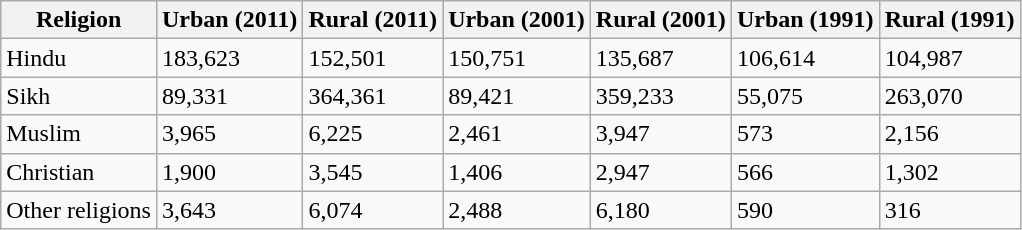<table class="wikitable sort">
<tr>
<th>Religion</th>
<th>Urban (2011)</th>
<th>Rural (2011)</th>
<th>Urban (2001)</th>
<th>Rural (2001)</th>
<th>Urban (1991)</th>
<th>Rural (1991)</th>
</tr>
<tr>
<td>Hindu</td>
<td>183,623</td>
<td>152,501</td>
<td>150,751</td>
<td>135,687</td>
<td>106,614</td>
<td>104,987</td>
</tr>
<tr>
<td>Sikh</td>
<td>89,331</td>
<td>364,361</td>
<td>89,421</td>
<td>359,233</td>
<td>55,075</td>
<td>263,070</td>
</tr>
<tr>
<td>Muslim</td>
<td>3,965</td>
<td>6,225</td>
<td>2,461</td>
<td>3,947</td>
<td>573</td>
<td>2,156</td>
</tr>
<tr>
<td>Christian</td>
<td>1,900</td>
<td>3,545</td>
<td>1,406</td>
<td>2,947</td>
<td>566</td>
<td>1,302</td>
</tr>
<tr>
<td>Other religions</td>
<td>3,643</td>
<td>6,074</td>
<td>2,488</td>
<td>6,180</td>
<td>590</td>
<td>316</td>
</tr>
</table>
